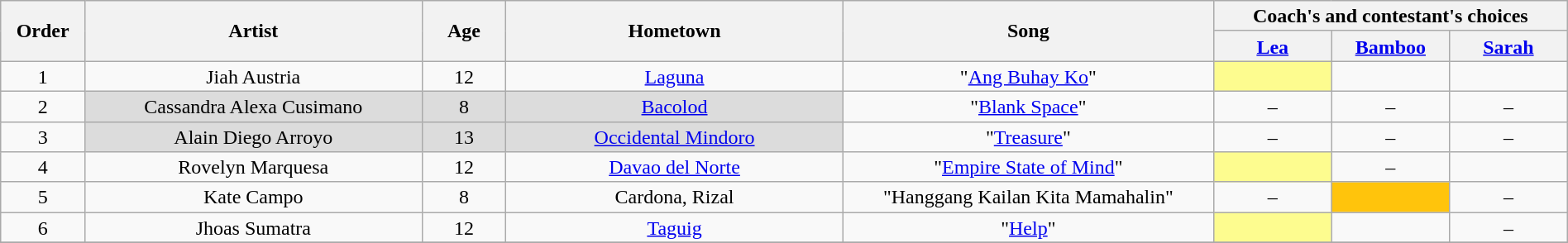<table class="wikitable" style="text-align:center; line-height:17px; width:100%;">
<tr>
<th scope="col" rowspan="2" width="05%">Order</th>
<th scope="col" rowspan="2" width="20%">Artist</th>
<th scope="col" rowspan="2" width="05%">Age</th>
<th scope="col" rowspan="2" width="20%">Hometown</th>
<th scope="col" rowspan="2" width="22%">Song</th>
<th scope="col" colspan="4" width="28%">Coach's and contestant's choices</th>
</tr>
<tr>
<th width="07%"><a href='#'>Lea</a></th>
<th width="07%"><a href='#'>Bamboo</a></th>
<th width="07%"><a href='#'>Sarah</a></th>
</tr>
<tr>
<td scope="row">1</td>
<td>Jiah Austria</td>
<td>12</td>
<td><a href='#'>Laguna</a></td>
<td>"<a href='#'>Ang Buhay Ko</a>"</td>
<td style="background:#fdfc8f;"><strong></strong></td>
<td><strong></strong></td>
<td><strong></strong></td>
</tr>
<tr>
<td scope="row">2</td>
<td style="background:#DCDCDC;">Cassandra Alexa Cusimano</td>
<td style="background:#DCDCDC;">8</td>
<td style="background:#DCDCDC;"><a href='#'>Bacolod</a></td>
<td>"<a href='#'>Blank Space</a>"</td>
<td>–</td>
<td>–</td>
<td>–</td>
</tr>
<tr>
<td scope="row">3</td>
<td style="background:#DCDCDC;">Alain Diego Arroyo</td>
<td style="background:#DCDCDC;">13</td>
<td style="background:#DCDCDC;"><a href='#'>Occidental Mindoro</a></td>
<td>"<a href='#'>Treasure</a>"</td>
<td>–</td>
<td>–</td>
<td>–</td>
</tr>
<tr>
<td scope="row">4</td>
<td>Rovelyn Marquesa</td>
<td>12</td>
<td><a href='#'>Davao del Norte</a></td>
<td>"<a href='#'>Empire State of Mind</a>"</td>
<td style="background:#fdfc8f;"><strong></strong></td>
<td>–</td>
<td><strong></strong></td>
</tr>
<tr>
<td scope="row">5</td>
<td>Kate Campo</td>
<td>8</td>
<td>Cardona, Rizal</td>
<td>"Hanggang Kailan Kita Mamahalin"</td>
<td>–</td>
<td style="background:#FFC40C;"><strong></strong></td>
<td>–</td>
</tr>
<tr>
<td scope="row">6</td>
<td>Jhoas Sumatra</td>
<td>12</td>
<td><a href='#'>Taguig</a></td>
<td>"<a href='#'>Help</a>"</td>
<td style="background:#fdfc8f;"><strong></strong></td>
<td><strong></strong></td>
<td>–</td>
</tr>
<tr>
</tr>
</table>
